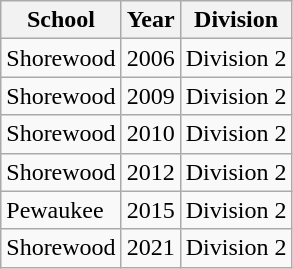<table class="wikitable">
<tr>
<th>School</th>
<th>Year</th>
<th>Division</th>
</tr>
<tr>
<td>Shorewood</td>
<td>2006</td>
<td>Division 2</td>
</tr>
<tr>
<td>Shorewood</td>
<td>2009</td>
<td>Division 2</td>
</tr>
<tr>
<td>Shorewood</td>
<td>2010</td>
<td>Division 2</td>
</tr>
<tr>
<td>Shorewood</td>
<td>2012</td>
<td>Division 2</td>
</tr>
<tr>
<td>Pewaukee</td>
<td>2015</td>
<td>Division 2</td>
</tr>
<tr>
<td>Shorewood</td>
<td>2021</td>
<td>Division 2</td>
</tr>
</table>
